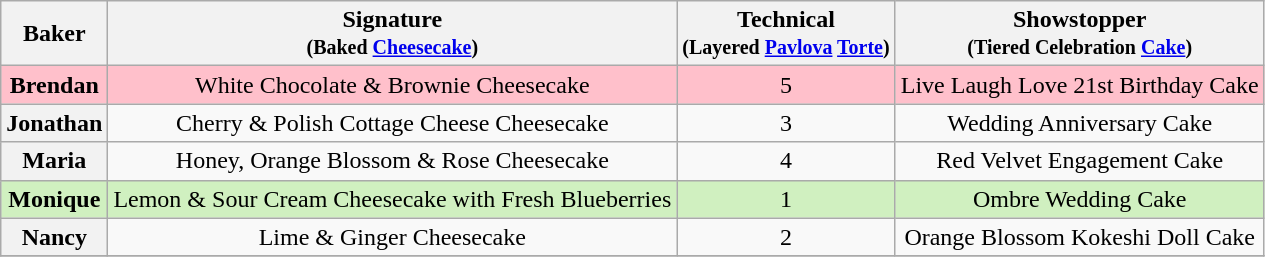<table class="wikitable sortable" style="text-align:center">
<tr>
<th>Baker</th>
<th>Signature<br><small>(Baked <a href='#'>Cheesecake</a>)</small></th>
<th>Technical<br><small>(Layered <a href='#'>Pavlova</a> <a href='#'>Torte</a>)</small></th>
<th>Showstopper<br><small>(Tiered Celebration <a href='#'>Cake</a>)</small></th>
</tr>
<tr style="background:Pink;">
<th style="background:Pink;">Brendan</th>
<td>White Chocolate & Brownie Cheesecake</td>
<td>5</td>
<td>Live Laugh Love 21st Birthday Cake</td>
</tr>
<tr>
<th>Jonathan</th>
<td>Cherry & Polish Cottage Cheese Cheesecake</td>
<td>3</td>
<td>Wedding Anniversary Cake</td>
</tr>
<tr>
<th>Maria</th>
<td>Honey, Orange Blossom & Rose Cheesecake</td>
<td>4</td>
<td>Red Velvet Engagement Cake</td>
</tr>
<tr style="background:#d0f0c0;">
<th style="background:#d0f0c0;">Monique</th>
<td>Lemon & Sour Cream Cheesecake with Fresh Blueberries</td>
<td>1</td>
<td>Ombre Wedding Cake</td>
</tr>
<tr>
<th>Nancy</th>
<td>Lime & Ginger Cheesecake</td>
<td>2</td>
<td>Orange Blossom Kokeshi Doll Cake</td>
</tr>
<tr>
</tr>
</table>
